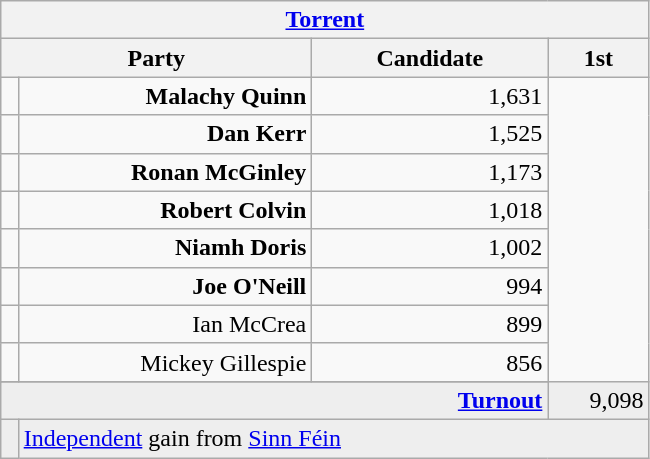<table class="wikitable">
<tr>
<th colspan="4" align="center"><a href='#'>Torrent</a></th>
</tr>
<tr>
<th colspan="2" align="center" width=200>Party</th>
<th width=150>Candidate</th>
<th width=60>1st </th>
</tr>
<tr>
<td></td>
<td align="right"><strong>Malachy Quinn</strong></td>
<td align="right">1,631</td>
</tr>
<tr>
<td></td>
<td align="right"><strong>Dan Kerr</strong></td>
<td align="right">1,525</td>
</tr>
<tr>
<td></td>
<td align="right"><strong>Ronan McGinley</strong></td>
<td align="right">1,173</td>
</tr>
<tr>
<td></td>
<td align="right"><strong>Robert Colvin</strong></td>
<td align="right">1,018</td>
</tr>
<tr>
<td></td>
<td align="right"><strong>Niamh Doris</strong></td>
<td align="right">1,002</td>
</tr>
<tr>
<td></td>
<td align="right"><strong>Joe O'Neill</strong></td>
<td align="right">994</td>
</tr>
<tr>
<td></td>
<td align="right">Ian McCrea</td>
<td align="right">899</td>
</tr>
<tr>
<td></td>
<td align="right">Mickey Gillespie</td>
<td align="right">856</td>
</tr>
<tr>
</tr>
<tr bgcolor="EEEEEE">
<td colspan=3 align="right"><strong><a href='#'>Turnout</a></strong></td>
<td align="right">9,098</td>
</tr>
<tr bgcolor="EEEEEE">
<td bgcolor=></td>
<td colspan=4 bgcolor="EEEEEE"><a href='#'>Independent</a> gain from <a href='#'>Sinn Féin</a></td>
</tr>
</table>
